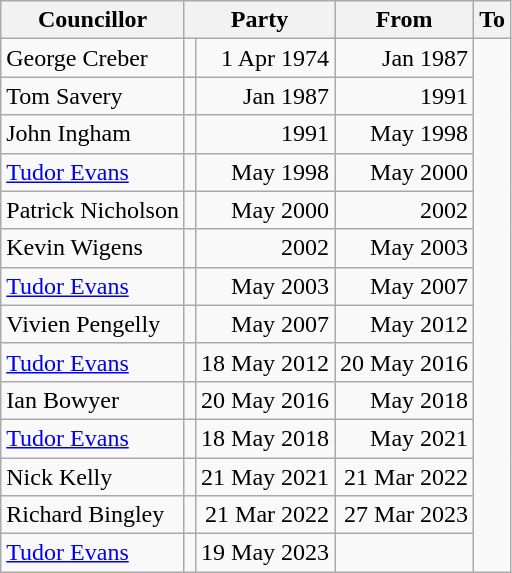<table class=wikitable>
<tr>
<th>Councillor</th>
<th colspan=2>Party</th>
<th>From</th>
<th>To</th>
</tr>
<tr>
<td>George Creber</td>
<td></td>
<td align=right>1 Apr 1974</td>
<td align=right>Jan 1987</td>
</tr>
<tr>
<td>Tom Savery</td>
<td></td>
<td align=right>Jan 1987</td>
<td align=right>1991</td>
</tr>
<tr>
<td>John Ingham</td>
<td></td>
<td align=right>1991</td>
<td align=right>May 1998</td>
</tr>
<tr>
<td><a href='#'>Tudor Evans</a></td>
<td></td>
<td align=right>May 1998</td>
<td align=right>May 2000</td>
</tr>
<tr>
<td>Patrick Nicholson</td>
<td></td>
<td align=right>May 2000</td>
<td align=right>2002</td>
</tr>
<tr>
<td>Kevin Wigens</td>
<td></td>
<td align=right>2002</td>
<td align=right>May 2003</td>
</tr>
<tr>
<td><a href='#'>Tudor Evans</a></td>
<td></td>
<td align=right>May 2003</td>
<td align=right>May 2007</td>
</tr>
<tr>
<td>Vivien Pengelly</td>
<td></td>
<td align=right>May 2007</td>
<td align=right>May 2012</td>
</tr>
<tr>
<td><a href='#'>Tudor Evans</a></td>
<td></td>
<td align=right>18 May 2012</td>
<td align=right>20 May 2016</td>
</tr>
<tr>
<td>Ian Bowyer</td>
<td></td>
<td align=right>20 May 2016</td>
<td align=right>May 2018</td>
</tr>
<tr>
<td><a href='#'>Tudor Evans</a></td>
<td></td>
<td align=right>18 May 2018</td>
<td align=right>May 2021</td>
</tr>
<tr>
<td>Nick Kelly</td>
<td></td>
<td align=right>21 May 2021</td>
<td align=right>21 Mar 2022</td>
</tr>
<tr>
<td>Richard Bingley</td>
<td></td>
<td align=right>21 Mar 2022</td>
<td align=right>27 Mar 2023</td>
</tr>
<tr>
<td><a href='#'>Tudor Evans</a></td>
<td></td>
<td align=right>19 May 2023</td>
<td align=right></td>
</tr>
</table>
